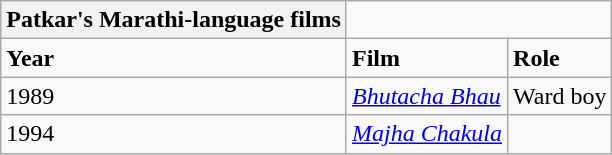<table class="wikitable">
<tr>
<th>Patkar's Marathi-language films</th>
</tr>
<tr>
<td><strong>Year</strong></td>
<td><strong>Film</strong></td>
<td><strong>Role</strong></td>
</tr>
<tr>
<td>1989</td>
<td><em><a href='#'>Bhutacha Bhau</a></em></td>
<td>Ward boy</td>
</tr>
<tr>
<td>1994</td>
<td><em><a href='#'>Majha Chakula</a></em></td>
<td></td>
</tr>
</table>
